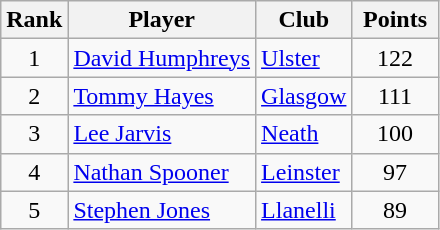<table class="wikitable" style="text-align:center">
<tr>
<th>Rank</th>
<th>Player</th>
<th>Club</th>
<th style="width:50px;">Points</th>
</tr>
<tr>
<td align=center>1</td>
<td align=left> <a href='#'>David Humphreys</a></td>
<td align=left> <a href='#'>Ulster</a></td>
<td align=center>122</td>
</tr>
<tr>
<td align=center>2</td>
<td align=left> <a href='#'>Tommy Hayes</a></td>
<td align=left> <a href='#'>Glasgow</a></td>
<td align=center>111</td>
</tr>
<tr>
<td align=center>3</td>
<td align=left> <a href='#'>Lee Jarvis</a></td>
<td align=left> <a href='#'>Neath</a></td>
<td align=center>100</td>
</tr>
<tr>
<td align=center>4</td>
<td align=left> <a href='#'>Nathan Spooner</a></td>
<td align=left> <a href='#'>Leinster</a></td>
<td align=center>97</td>
</tr>
<tr>
<td align=center>5</td>
<td align=left> <a href='#'>Stephen Jones</a></td>
<td align=left> <a href='#'>Llanelli</a></td>
<td align=center>89</td>
</tr>
</table>
